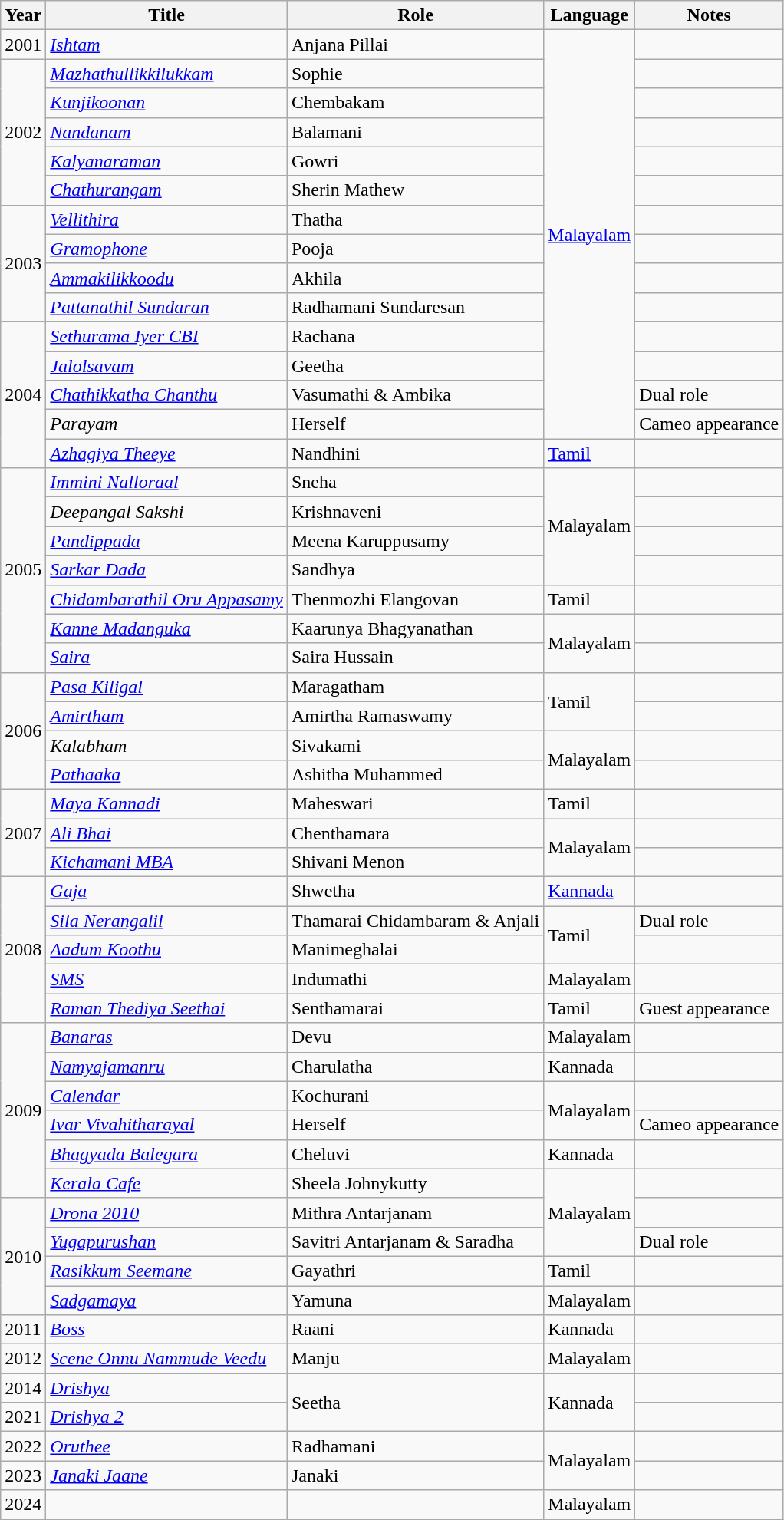<table class="wikitable sortable">
<tr>
<th>Year</th>
<th>Title</th>
<th>Role</th>
<th>Language</th>
<th>Notes</th>
</tr>
<tr>
<td>2001</td>
<td><em><a href='#'>Ishtam</a></em></td>
<td>Anjana Pillai</td>
<td rowspan="14"><a href='#'>Malayalam</a></td>
<td></td>
</tr>
<tr>
<td rowspan="5">2002</td>
<td><em><a href='#'>Mazhathullikkilukkam</a></em></td>
<td>Sophie</td>
<td></td>
</tr>
<tr>
<td><em><a href='#'>Kunjikoonan</a></em></td>
<td>Chembakam</td>
<td></td>
</tr>
<tr>
<td><em><a href='#'>Nandanam</a></em></td>
<td>Balamani</td>
<td></td>
</tr>
<tr>
<td><em><a href='#'>Kalyanaraman</a></em></td>
<td>Gowri</td>
<td></td>
</tr>
<tr>
<td><em><a href='#'>Chathurangam</a></em></td>
<td>Sherin Mathew</td>
<td></td>
</tr>
<tr>
<td rowspan="4">2003</td>
<td><em><a href='#'>Vellithira</a></em></td>
<td>Thatha</td>
<td></td>
</tr>
<tr>
<td><em><a href='#'>Gramophone</a></em></td>
<td>Pooja</td>
<td></td>
</tr>
<tr>
<td><em><a href='#'>Ammakilikkoodu</a></em></td>
<td>Akhila</td>
<td></td>
</tr>
<tr>
<td><em><a href='#'>Pattanathil Sundaran</a></em></td>
<td>Radhamani Sundaresan</td>
<td></td>
</tr>
<tr>
<td rowspan="5">2004</td>
<td><em><a href='#'>Sethurama Iyer CBI</a></em></td>
<td>Rachana</td>
<td></td>
</tr>
<tr>
<td><em><a href='#'>Jalolsavam</a></em></td>
<td>Geetha</td>
<td></td>
</tr>
<tr>
<td><em><a href='#'>Chathikkatha Chanthu</a></em></td>
<td>Vasumathi & Ambika</td>
<td>Dual role</td>
</tr>
<tr>
<td><em>Parayam</em></td>
<td>Herself</td>
<td>Cameo appearance</td>
</tr>
<tr>
<td><em><a href='#'>Azhagiya Theeye</a></em></td>
<td>Nandhini</td>
<td><a href='#'>Tamil</a></td>
<td></td>
</tr>
<tr>
<td rowspan="7">2005</td>
<td><em><a href='#'>Immini Nalloraal</a></em></td>
<td>Sneha</td>
<td rowspan="4">Malayalam</td>
<td></td>
</tr>
<tr>
<td><em>Deepangal Sakshi</em></td>
<td>Krishnaveni</td>
<td></td>
</tr>
<tr>
<td><em><a href='#'>Pandippada</a></em></td>
<td>Meena Karuppusamy</td>
<td></td>
</tr>
<tr>
<td><em><a href='#'>Sarkar Dada</a></em></td>
<td>Sandhya</td>
<td></td>
</tr>
<tr>
<td><em><a href='#'>Chidambarathil Oru Appasamy</a></em></td>
<td>Thenmozhi Elangovan</td>
<td>Tamil</td>
<td></td>
</tr>
<tr>
<td><em><a href='#'>Kanne Madanguka</a></em></td>
<td>Kaarunya Bhagyanathan</td>
<td rowspan="2">Malayalam</td>
<td></td>
</tr>
<tr>
<td><em><a href='#'>Saira</a></em></td>
<td>Saira Hussain</td>
<td></td>
</tr>
<tr>
<td rowspan="4">2006</td>
<td><em><a href='#'>Pasa Kiligal</a></em></td>
<td>Maragatham</td>
<td rowspan="2">Tamil</td>
<td></td>
</tr>
<tr>
<td><em><a href='#'>Amirtham</a></em></td>
<td>Amirtha Ramaswamy</td>
<td></td>
</tr>
<tr>
<td><em>Kalabham</em></td>
<td>Sivakami</td>
<td rowspan="2">Malayalam</td>
<td></td>
</tr>
<tr>
<td><em><a href='#'>Pathaaka</a></em></td>
<td>Ashitha Muhammed</td>
<td></td>
</tr>
<tr>
<td rowspan="3">2007</td>
<td><em><a href='#'>Maya Kannadi</a></em></td>
<td>Maheswari</td>
<td>Tamil</td>
<td></td>
</tr>
<tr>
<td><em><a href='#'>Ali Bhai</a></em></td>
<td>Chenthamara</td>
<td rowspan="2">Malayalam</td>
<td></td>
</tr>
<tr>
<td><em><a href='#'>Kichamani MBA</a></em></td>
<td>Shivani Menon</td>
<td></td>
</tr>
<tr>
<td rowspan="5">2008</td>
<td><em><a href='#'>Gaja</a></em></td>
<td>Shwetha</td>
<td><a href='#'>Kannada</a></td>
<td></td>
</tr>
<tr>
<td><em><a href='#'>Sila Nerangalil</a></em></td>
<td>Thamarai Chidambaram & Anjali</td>
<td rowspan="2">Tamil</td>
<td>Dual role</td>
</tr>
<tr>
<td><em><a href='#'>Aadum Koothu</a></em></td>
<td>Manimeghalai</td>
<td></td>
</tr>
<tr>
<td><em><a href='#'>SMS</a></em></td>
<td>Indumathi</td>
<td>Malayalam</td>
<td></td>
</tr>
<tr>
<td><em><a href='#'>Raman Thediya Seethai</a></em></td>
<td>Senthamarai</td>
<td>Tamil</td>
<td>Guest appearance</td>
</tr>
<tr>
<td rowspan="6">2009</td>
<td><em><a href='#'>Banaras</a></em></td>
<td>Devu</td>
<td>Malayalam</td>
<td></td>
</tr>
<tr>
<td><em><a href='#'>Namyajamanru</a></em></td>
<td>Charulatha</td>
<td>Kannada</td>
<td></td>
</tr>
<tr>
<td><em><a href='#'>Calendar</a></em></td>
<td>Kochurani</td>
<td rowspan="2">Malayalam</td>
<td></td>
</tr>
<tr>
<td><em><a href='#'>Ivar Vivahitharayal</a></em></td>
<td>Herself</td>
<td>Cameo appearance</td>
</tr>
<tr>
<td><em><a href='#'>Bhagyada Balegara</a></em></td>
<td>Cheluvi</td>
<td>Kannada</td>
<td></td>
</tr>
<tr>
<td><em><a href='#'>Kerala Cafe</a></em></td>
<td>Sheela Johnykutty</td>
<td rowspan="3">Malayalam</td>
<td></td>
</tr>
<tr>
<td rowspan="4">2010</td>
<td><em><a href='#'>Drona 2010</a></em></td>
<td>Mithra Antarjanam</td>
<td></td>
</tr>
<tr>
<td><em><a href='#'>Yugapurushan</a></em></td>
<td>Savitri Antarjanam & Saradha</td>
<td>Dual role</td>
</tr>
<tr>
<td><em><a href='#'>Rasikkum Seemane</a></em></td>
<td>Gayathri</td>
<td>Tamil</td>
<td></td>
</tr>
<tr>
<td><em><a href='#'>Sadgamaya</a></em></td>
<td>Yamuna</td>
<td>Malayalam</td>
<td></td>
</tr>
<tr>
<td rowspan="1">2011</td>
<td><em><a href='#'>Boss</a></em></td>
<td>Raani</td>
<td>Kannada</td>
<td></td>
</tr>
<tr>
<td rowspan="1">2012</td>
<td><em><a href='#'>Scene Onnu Nammude Veedu</a></em></td>
<td>Manju</td>
<td>Malayalam</td>
<td></td>
</tr>
<tr>
<td rowspan="1">2014</td>
<td><em><a href='#'>Drishya</a></em></td>
<td rowspan="2">Seetha</td>
<td rowspan="2">Kannada</td>
<td></td>
</tr>
<tr>
<td>2021</td>
<td><em><a href='#'>Drishya 2</a></em></td>
<td></td>
</tr>
<tr>
<td>2022</td>
<td><em><a href='#'>Oruthee</a></em></td>
<td>Radhamani</td>
<td rowspan="2">Malayalam</td>
<td></td>
</tr>
<tr>
<td>2023</td>
<td><em><a href='#'>Janaki Jaane</a></em></td>
<td>Janaki</td>
<td></td>
</tr>
<tr>
<td>2024</td>
<td></td>
<td></td>
<td>Malayalam</td>
<td></td>
</tr>
<tr>
</tr>
</table>
